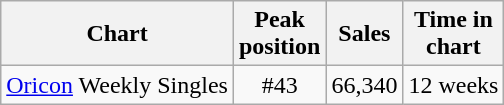<table class="wikitable">
<tr>
<th>Chart</th>
<th>Peak<br>position</th>
<th>Sales</th>
<th>Time in<br>chart</th>
</tr>
<tr>
<td><a href='#'>Oricon</a> Weekly Singles</td>
<td align="center">#43</td>
<td>66,340</td>
<td>12 weeks</td>
</tr>
</table>
